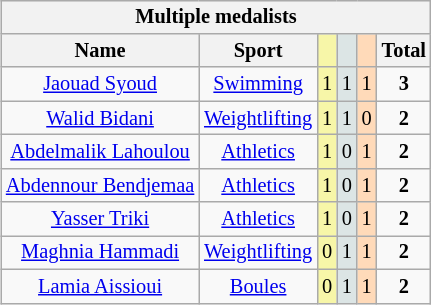<table class=wikitable style=font-size:85%;float:right;text-align:center>
<tr>
<th colspan=6>Multiple medalists</th>
</tr>
<tr>
<th>Name</th>
<th>Sport</th>
<td bgcolor=F7F6A8></td>
<td bgcolor=DCE5E5></td>
<td bgcolor=FFDAB9></td>
<th>Total</th>
</tr>
<tr>
<td><a href='#'>Jaouad Syoud</a></td>
<td><a href='#'>Swimming</a></td>
<td bgcolor=F7F6A8>1</td>
<td bgcolor=DCE5E5>1</td>
<td bgcolor=FFDAB9>1</td>
<td><strong>3</strong></td>
</tr>
<tr>
<td><a href='#'>Walid Bidani</a></td>
<td><a href='#'>Weightlifting</a></td>
<td bgcolor=F7F6A8>1</td>
<td bgcolor=DCE5E5>1</td>
<td bgcolor=FFDAB9>0</td>
<td><strong>2</strong></td>
</tr>
<tr>
<td><a href='#'>Abdelmalik Lahoulou</a></td>
<td><a href='#'>Athletics</a></td>
<td bgcolor=F7F6A8>1</td>
<td bgcolor=DCE5E5>0</td>
<td bgcolor=FFDAB9>1</td>
<td><strong>2</strong></td>
</tr>
<tr>
<td><a href='#'>Abdennour Bendjemaa</a></td>
<td><a href='#'>Athletics</a></td>
<td bgcolor=F7F6A8>1</td>
<td bgcolor=DCE5E5>0</td>
<td bgcolor=FFDAB9>1</td>
<td><strong>2</strong></td>
</tr>
<tr>
<td><a href='#'>Yasser Triki</a></td>
<td><a href='#'>Athletics</a></td>
<td bgcolor=F7F6A8>1</td>
<td bgcolor=DCE5E5>0</td>
<td bgcolor=FFDAB9>1</td>
<td><strong>2</strong></td>
</tr>
<tr>
<td><a href='#'>Maghnia Hammadi</a></td>
<td><a href='#'>Weightlifting</a></td>
<td bgcolor=F7F6A8>0</td>
<td bgcolor=DCE5E5>1</td>
<td bgcolor=FFDAB9>1</td>
<td><strong>2</strong></td>
</tr>
<tr>
<td><a href='#'>Lamia Aissioui</a></td>
<td><a href='#'>Boules</a></td>
<td bgcolor=F7F6A8>0</td>
<td bgcolor=DCE5E5>1</td>
<td bgcolor=FFDAB9>1</td>
<td><strong>2</strong></td>
</tr>
</table>
